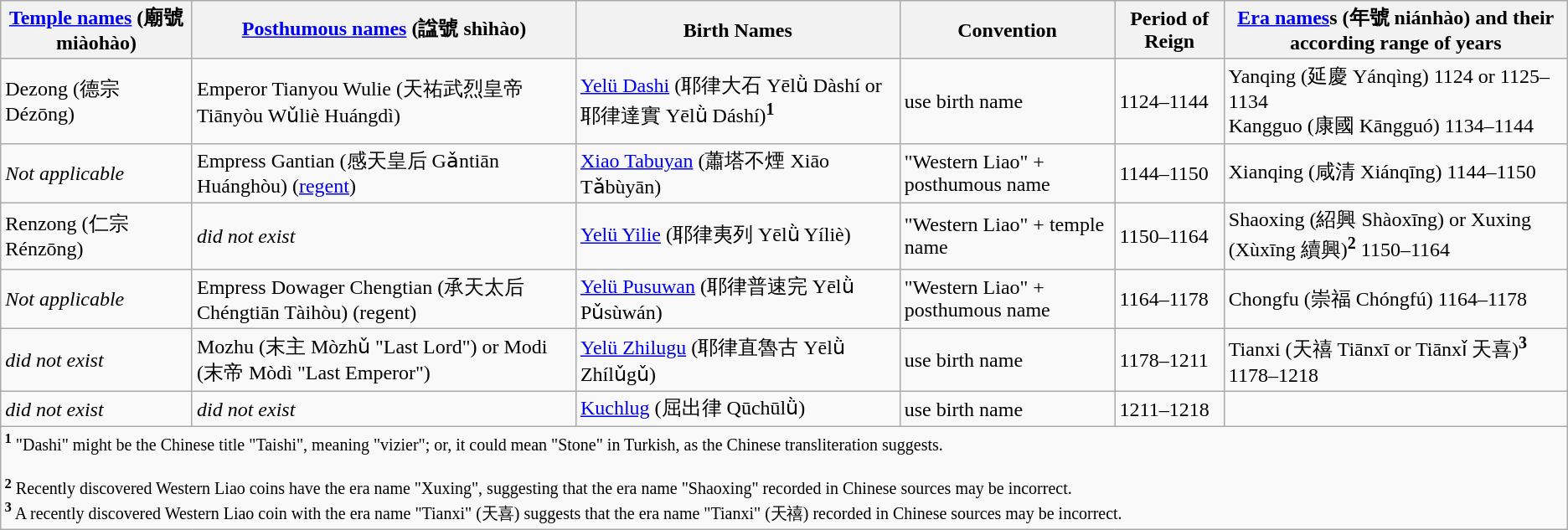<table class="wikitable">
<tr>
<th><a href='#'>Temple names</a> (廟號 miàohào)</th>
<th><a href='#'>Posthumous names</a> (諡號 shìhào)</th>
<th>Birth Names</th>
<th>Convention</th>
<th>Period of Reign</th>
<th><a href='#'>Era names</a>s (年號 niánhào) and their according range of years</th>
</tr>
<tr>
<td>Dezong (德宗 Dézōng)</td>
<td>Emperor Tianyou Wulie (天祐武烈皇帝 Tiānyòu Wǔliè Huángdì)</td>
<td><a href='#'>Yelü Dashi</a> (耶律大石 Yēlǜ Dàshí or 耶律達實 Yēlǜ Dáshí)<sup><strong>1</strong></sup></td>
<td>use birth name</td>
<td>1124–1144</td>
<td>Yanqing (延慶 Yánqìng) 1124 or 1125–1134<br>Kangguo (康國 Kāngguó) 1134–1144</td>
</tr>
<tr>
<td><em>Not applicable</em></td>
<td>Empress Gantian (感天皇后 Gǎntiān Huánghòu) (<a href='#'>regent</a>)</td>
<td><a href='#'>Xiao Tabuyan</a> (蕭塔不煙 Xiāo Tǎbùyān)</td>
<td>"Western Liao" + posthumous name</td>
<td>1144–1150</td>
<td>Xianqing (咸清 Xiánqīng) 1144–1150</td>
</tr>
<tr>
<td>Renzong (仁宗 Rénzōng)</td>
<td><em>did not exist</em></td>
<td><a href='#'>Yelü Yilie</a> (耶律夷列 Yēlǜ Yíliè)</td>
<td>"Western Liao" + temple name</td>
<td>1150–1164</td>
<td>Shaoxing (紹興 Shàoxīng) or Xuxing (Xùxīng 續興)<sup><strong>2</strong></sup> 1150–1164</td>
</tr>
<tr>
<td><em>Not applicable</em></td>
<td>Empress Dowager Chengtian (承天太后 Chéngtiān Tàihòu) (regent)</td>
<td><a href='#'>Yelü Pusuwan</a> (耶律普速完 Yēlǜ Pǔsùwán)</td>
<td>"Western Liao" + posthumous name</td>
<td>1164–1178</td>
<td>Chongfu (崇福 Chóngfú) 1164–1178</td>
</tr>
<tr>
<td><em>did not exist</em></td>
<td>Mozhu (末主 Mòzhǔ "Last Lord") or Modi (末帝 Mòdì "Last Emperor")</td>
<td><a href='#'>Yelü Zhilugu</a> (耶律直魯古 Yēlǜ Zhílǔgǔ)</td>
<td>use birth name</td>
<td>1178–1211</td>
<td>Tianxi (天禧 Tiānxī or Tiānxǐ 天喜)<sup><strong>3</strong></sup> 1178–1218</td>
</tr>
<tr>
<td><em>did not exist</em></td>
<td><em>did not exist</em></td>
<td><a href='#'>Kuchlug</a> (屈出律 Qūchūlǜ)</td>
<td>use birth name</td>
<td>1211–1218</td>
<td></td>
</tr>
<tr>
<td colspan=6 style="font-size: smaller;"><strong><sup>1</sup></strong> "Dashi" might be the Chinese title "Taishi", meaning "vizier"; or, it could mean "Stone" in Turkish, as the Chinese transliteration suggests.<br><br><strong><sup>2</sup></strong> Recently discovered Western Liao coins have the era name "Xuxing", suggesting that the era name "Shaoxing" recorded in Chinese sources may be incorrect.<br>
<strong><sup>3</sup></strong> A recently discovered Western Liao coin with the era name "Tianxi" (天喜) suggests that the era name "Tianxi" (天禧) recorded in Chinese sources may be incorrect.</td>
</tr>
</table>
